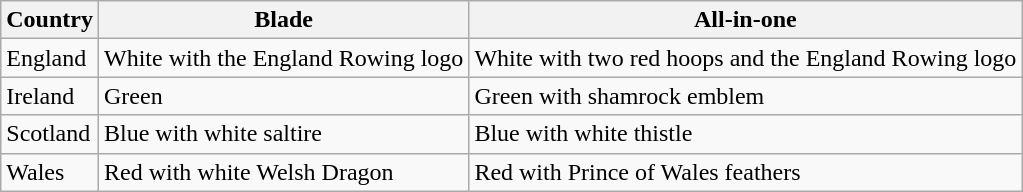<table class="wikitable">
<tr>
<th>Country</th>
<th>Blade</th>
<th>All-in-one</th>
</tr>
<tr>
<td>England</td>
<td>White with the England Rowing logo</td>
<td>White with two red hoops and the England Rowing logo</td>
</tr>
<tr>
<td>Ireland</td>
<td>Green</td>
<td>Green with shamrock emblem</td>
</tr>
<tr>
<td>Scotland</td>
<td>Blue with white saltire</td>
<td>Blue with white thistle</td>
</tr>
<tr>
<td>Wales</td>
<td>Red with white Welsh Dragon</td>
<td>Red with Prince of Wales feathers</td>
</tr>
</table>
